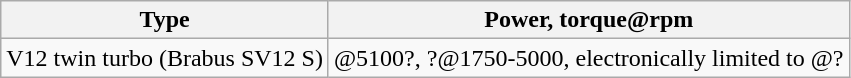<table class="wikitable">
<tr>
<th>Type</th>
<th>Power, torque@rpm</th>
</tr>
<tr>
<td> V12 twin turbo (Brabus SV12 S)</td>
<td>@5100?, ?@1750-5000, electronically limited to @?</td>
</tr>
</table>
